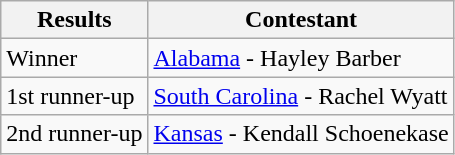<table class="wikitable">
<tr>
<th>Results</th>
<th>Contestant</th>
</tr>
<tr>
<td>Winner</td>
<td><a href='#'>Alabama</a> - Hayley Barber</td>
</tr>
<tr>
<td>1st runner-up</td>
<td><a href='#'>South Carolina</a> - Rachel Wyatt</td>
</tr>
<tr>
<td>2nd runner-up</td>
<td><a href='#'>Kansas</a> - Kendall Schoenekase</td>
</tr>
</table>
